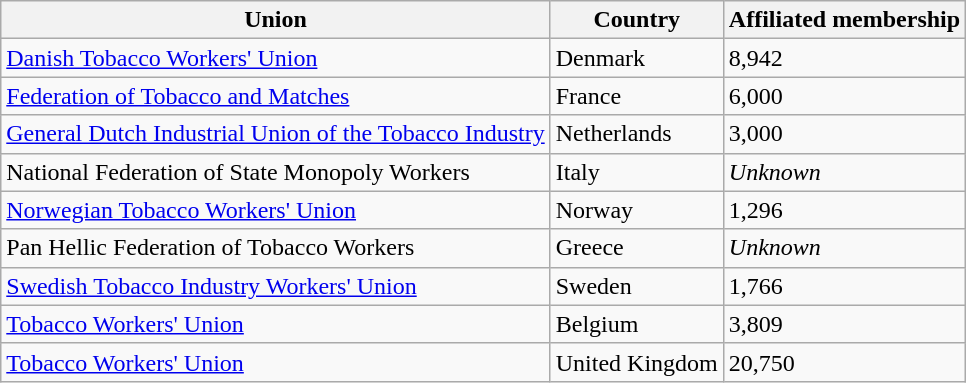<table class="wikitable sortable">
<tr>
<th>Union</th>
<th>Country</th>
<th>Affiliated membership</th>
</tr>
<tr>
<td><a href='#'>Danish Tobacco Workers' Union</a></td>
<td>Denmark</td>
<td>8,942</td>
</tr>
<tr>
<td><a href='#'>Federation of Tobacco and Matches</a></td>
<td>France</td>
<td>6,000</td>
</tr>
<tr>
<td><a href='#'>General Dutch Industrial Union of the Tobacco Industry</a></td>
<td>Netherlands</td>
<td>3,000</td>
</tr>
<tr>
<td>National Federation of State Monopoly Workers</td>
<td>Italy</td>
<td><em>Unknown</em></td>
</tr>
<tr>
<td><a href='#'>Norwegian Tobacco Workers' Union</a></td>
<td>Norway</td>
<td>1,296</td>
</tr>
<tr>
<td>Pan Hellic Federation of Tobacco Workers</td>
<td>Greece</td>
<td><em>Unknown</em></td>
</tr>
<tr>
<td><a href='#'>Swedish Tobacco Industry Workers' Union</a></td>
<td>Sweden</td>
<td>1,766</td>
</tr>
<tr>
<td><a href='#'>Tobacco Workers' Union</a></td>
<td>Belgium</td>
<td>3,809</td>
</tr>
<tr>
<td><a href='#'>Tobacco Workers' Union</a></td>
<td>United Kingdom</td>
<td>20,750</td>
</tr>
</table>
